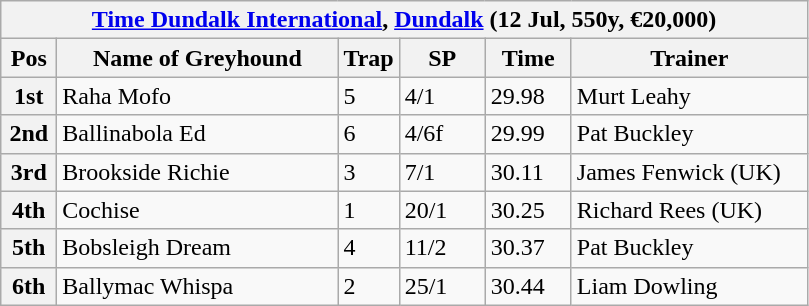<table class="wikitable">
<tr>
<th colspan="6"><a href='#'>Time Dundalk International</a>, <a href='#'>Dundalk</a> (12 Jul, 550y, €20,000)</th>
</tr>
<tr>
<th width=30>Pos</th>
<th width=180>Name of Greyhound</th>
<th width=30>Trap</th>
<th width=50>SP</th>
<th width=50>Time</th>
<th width=150>Trainer</th>
</tr>
<tr>
<th>1st</th>
<td>Raha Mofo</td>
<td>5</td>
<td>4/1</td>
<td>29.98</td>
<td>Murt Leahy</td>
</tr>
<tr>
<th>2nd</th>
<td>Ballinabola Ed</td>
<td>6</td>
<td>4/6f</td>
<td>29.99</td>
<td>Pat Buckley</td>
</tr>
<tr>
<th>3rd</th>
<td>Brookside Richie</td>
<td>3</td>
<td>7/1</td>
<td>30.11</td>
<td>James Fenwick (UK)</td>
</tr>
<tr>
<th>4th</th>
<td>Cochise</td>
<td>1</td>
<td>20/1</td>
<td>30.25</td>
<td>Richard Rees (UK)</td>
</tr>
<tr>
<th>5th</th>
<td>Bobsleigh Dream</td>
<td>4</td>
<td>11/2</td>
<td>30.37</td>
<td>Pat Buckley</td>
</tr>
<tr>
<th>6th</th>
<td>Ballymac Whispa</td>
<td>2</td>
<td>25/1</td>
<td>30.44</td>
<td>Liam Dowling</td>
</tr>
</table>
